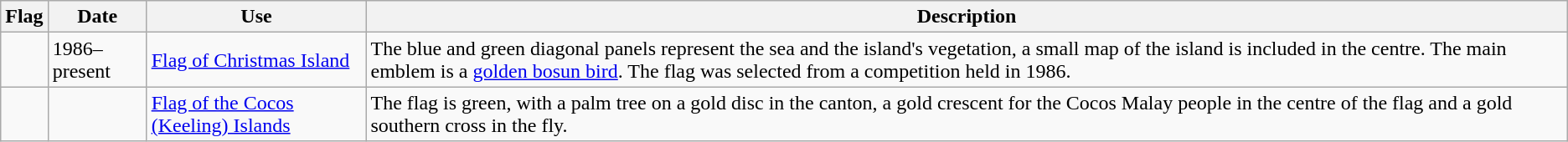<table class="wikitable sortable">
<tr>
<th>Flag</th>
<th>Date</th>
<th>Use</th>
<th>Description</th>
</tr>
<tr>
<td></td>
<td>1986–present</td>
<td><a href='#'>Flag of Christmas Island</a></td>
<td>The blue and green diagonal panels represent the sea and the island's vegetation, a small map of the island is included in the centre. The main emblem is a <a href='#'>golden bosun bird</a>. The flag was selected from a competition held in 1986.</td>
</tr>
<tr>
<td></td>
<td></td>
<td><a href='#'>Flag of the Cocos (Keeling) Islands</a></td>
<td>The flag is green, with a palm tree on a gold disc in the canton, a gold crescent for the Cocos Malay people in the centre of the flag and a gold southern cross in the fly.</td>
</tr>
</table>
